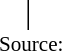<table class="toccolours" style="clear: right; float: right; border-spacing: 0; margin-left: 1em;">
<tr>
<td style="padding-right:0.2em"><br></td>
<td style="border-left:solid 1px black; padding-left:0.2em"><br></td>
</tr>
<tr>
<td colspan=2 style="font-size:88%; text-align:center">Source:</td>
</tr>
</table>
